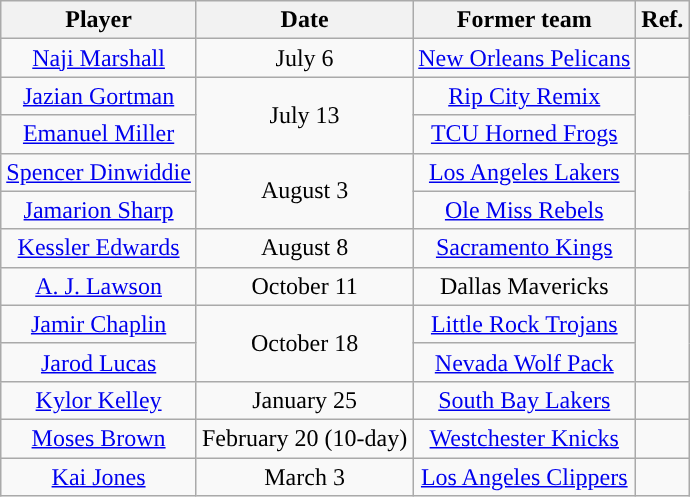<table class="wikitable sortable sortable" style="text-align: center">
<tr>
<th>Player</th>
<th>Date</th>
<th>Former team</th>
<th>Ref.</th>
</tr>
<tr>
<td><a href='#'>Naji Marshall</a></td>
<td>July 6</td>
<td><a href='#'>New Orleans Pelicans</a></td>
<td></td>
</tr>
<tr>
<td><a href='#'>Jazian Gortman</a></td>
<td rowspan=2>July 13</td>
<td><a href='#'>Rip City Remix</a></td>
<td rowspan=2></td>
</tr>
<tr>
<td><a href='#'>Emanuel Miller</a></td>
<td><a href='#'>TCU Horned Frogs</a></td>
</tr>
<tr>
<td><a href='#'>Spencer Dinwiddie</a></td>
<td rowspan=2>August 3</td>
<td><a href='#'>Los Angeles Lakers</a></td>
<td rowspan=2></td>
</tr>
<tr>
<td><a href='#'>Jamarion Sharp</a></td>
<td><a href='#'>Ole Miss Rebels</a></td>
</tr>
<tr>
<td><a href='#'>Kessler Edwards</a></td>
<td>August 8</td>
<td><a href='#'>Sacramento Kings</a></td>
<td></td>
</tr>
<tr>
<td><a href='#'>A. J. Lawson</a></td>
<td>October 11</td>
<td>Dallas Mavericks</td>
<td></td>
</tr>
<tr>
<td><a href='#'>Jamir Chaplin</a></td>
<td rowspan=2>October 18</td>
<td><a href='#'>Little Rock Trojans</a></td>
<td rowspan=2></td>
</tr>
<tr>
<td><a href='#'>Jarod Lucas</a></td>
<td><a href='#'>Nevada Wolf Pack</a></td>
</tr>
<tr>
<td><a href='#'>Kylor Kelley</a></td>
<td>January 25</td>
<td><a href='#'>South Bay Lakers</a></td>
<td></td>
</tr>
<tr>
<td><a href='#'>Moses Brown</a></td>
<td>February 20 (10-day)</td>
<td><a href='#'>Westchester Knicks</a></td>
<td></td>
</tr>
<tr>
<td><a href='#'>Kai Jones</a></td>
<td>March 3</td>
<td><a href='#'>Los Angeles Clippers</a></td>
<td></td>
</tr>
</table>
